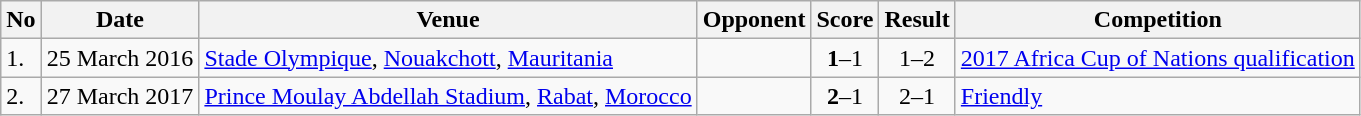<table class="wikitable plainrowheaders">
<tr>
<th>No</th>
<th>Date</th>
<th>Venue</th>
<th>Opponent</th>
<th>Score</th>
<th>Result</th>
<th>Competition</th>
</tr>
<tr>
<td>1.</td>
<td>25 March 2016</td>
<td><a href='#'>Stade Olympique</a>, <a href='#'>Nouakchott</a>, <a href='#'>Mauritania</a></td>
<td></td>
<td align=center><strong>1</strong>–1</td>
<td align=center>1–2</td>
<td><a href='#'>2017 Africa Cup of Nations qualification</a></td>
</tr>
<tr>
<td>2.</td>
<td>27 March 2017</td>
<td><a href='#'>Prince Moulay Abdellah Stadium</a>, <a href='#'>Rabat</a>, <a href='#'>Morocco</a></td>
<td></td>
<td align=center><strong>2</strong>–1</td>
<td align=center>2–1</td>
<td><a href='#'>Friendly</a></td>
</tr>
</table>
